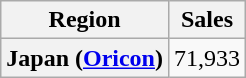<table class="wikitable plainrowheaders" style="text-align:center;">
<tr>
<th>Region</th>
<th>Sales</th>
</tr>
<tr>
<th scope=row>Japan (<a href='#'>Oricon</a>)</th>
<td>71,933</td>
</tr>
</table>
